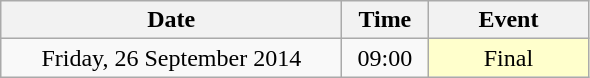<table class = "wikitable" style="text-align:center;">
<tr>
<th width=220>Date</th>
<th width=50>Time</th>
<th width=100>Event</th>
</tr>
<tr>
<td>Friday, 26 September 2014</td>
<td>09:00</td>
<td bgcolor=ffffcc>Final</td>
</tr>
</table>
